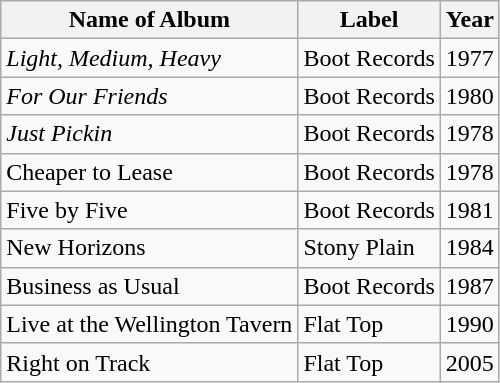<table class="wikitable sortable" border="1">
<tr>
<th>Name of Album</th>
<th>Label</th>
<th>Year</th>
</tr>
<tr>
<td><em>Light, Medium, Heavy</em></td>
<td>Boot Records</td>
<td>1977</td>
</tr>
<tr>
<td><em>For Our Friends</em></td>
<td>Boot Records</td>
<td>1980</td>
</tr>
<tr>
<td><em>Just Pickin<strong></td>
<td>Boot Records</td>
<td>1978</td>
</tr>
<tr>
<td></em>Cheaper to Lease<em></td>
<td>Boot Records</td>
<td>1978</td>
</tr>
<tr>
<td></em>Five by Five<em></td>
<td>Boot Records</td>
<td>1981</td>
</tr>
<tr>
<td></em>New Horizons<em></td>
<td>Stony Plain</td>
<td>1984</td>
</tr>
<tr>
<td></em>Business as Usual<em></td>
<td>Boot Records</td>
<td>1987</td>
</tr>
<tr>
<td></em>Live at the Wellington Tavern<em></td>
<td>Flat Top</td>
<td>1990</td>
</tr>
<tr>
<td></em>Right on Track<em></td>
<td>Flat Top</td>
<td>2005</td>
</tr>
</table>
